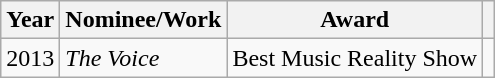<table class="wikitable">
<tr>
<th>Year</th>
<th>Nominee/Work</th>
<th>Award</th>
<th></th>
</tr>
<tr>
<td>2013</td>
<td><em>The Voice</em></td>
<td>Best Music Reality Show</td>
<td style="text-align:center;"></td>
</tr>
</table>
